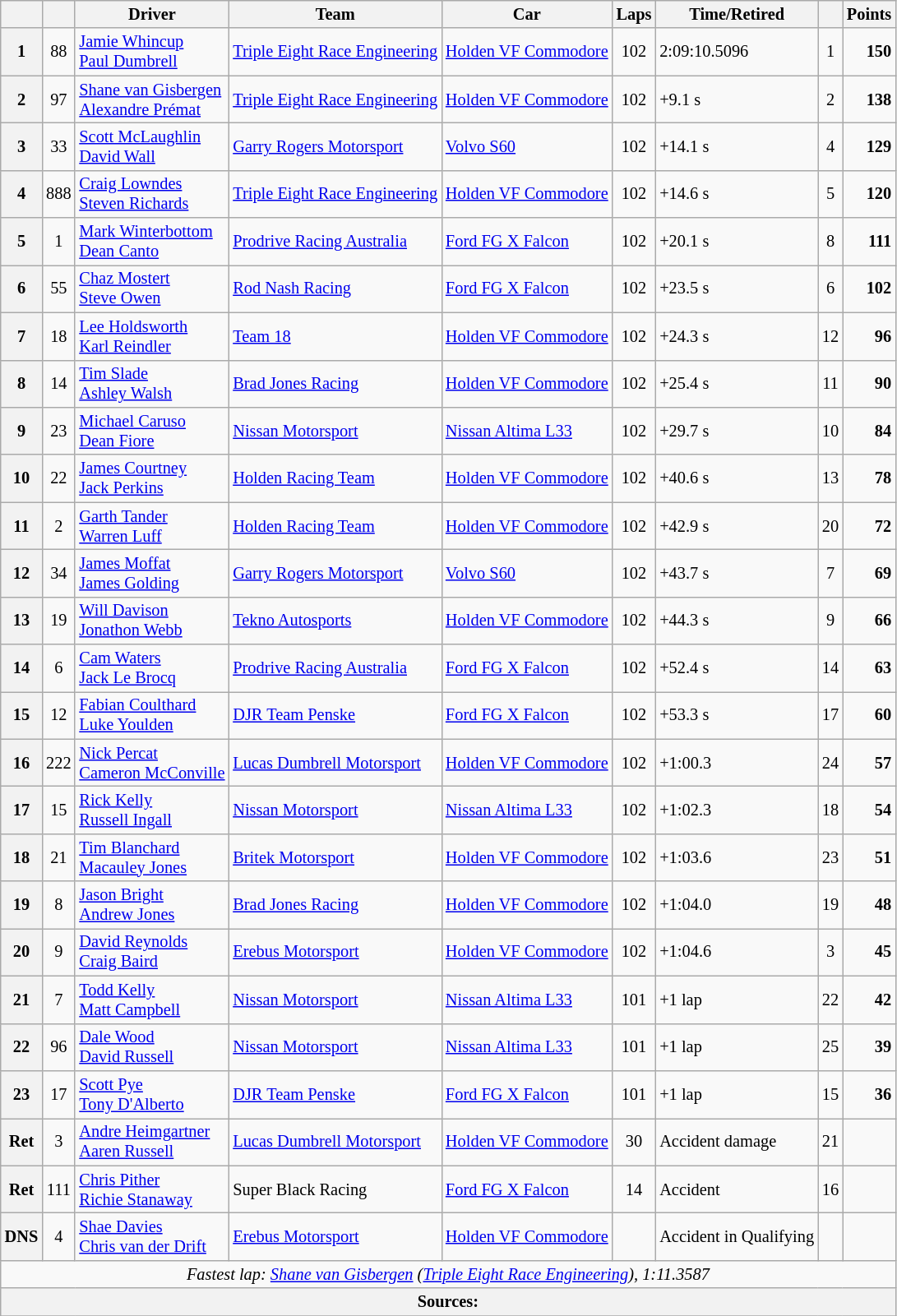<table class="wikitable" style="font-size: 85%">
<tr>
<th></th>
<th></th>
<th>Driver</th>
<th>Team</th>
<th>Car</th>
<th>Laps</th>
<th>Time/Retired</th>
<th></th>
<th>Points</th>
</tr>
<tr>
<th>1</th>
<td align="center">88</td>
<td> <a href='#'>Jamie Whincup</a><br> <a href='#'>Paul Dumbrell</a></td>
<td><a href='#'>Triple Eight Race Engineering</a></td>
<td><a href='#'>Holden VF Commodore</a></td>
<td align="center">102</td>
<td>2:09:10.5096</td>
<td align="center">1</td>
<td align="right"><strong>150</strong></td>
</tr>
<tr>
<th>2</th>
<td align="center">97</td>
<td> <a href='#'>Shane van Gisbergen</a><br> <a href='#'>Alexandre Prémat</a></td>
<td><a href='#'>Triple Eight Race Engineering</a></td>
<td><a href='#'>Holden VF Commodore</a></td>
<td align="center">102</td>
<td>+9.1 s</td>
<td align="center">2</td>
<td align="right"><strong>138</strong></td>
</tr>
<tr>
<th>3</th>
<td align="center">33</td>
<td> <a href='#'>Scott McLaughlin</a><br> <a href='#'>David Wall</a></td>
<td><a href='#'>Garry Rogers Motorsport</a></td>
<td><a href='#'>Volvo S60</a></td>
<td align="center">102</td>
<td>+14.1 s</td>
<td align="center">4</td>
<td align="right"><strong>129</strong></td>
</tr>
<tr>
<th>4</th>
<td align="center">888</td>
<td> <a href='#'>Craig Lowndes</a><br> <a href='#'>Steven Richards</a></td>
<td><a href='#'>Triple Eight Race Engineering</a></td>
<td><a href='#'>Holden VF Commodore</a></td>
<td align="center">102</td>
<td>+14.6 s</td>
<td align="center">5</td>
<td align="right"><strong>120</strong></td>
</tr>
<tr>
<th>5</th>
<td align="center">1</td>
<td> <a href='#'>Mark Winterbottom</a><br> <a href='#'>Dean Canto</a></td>
<td><a href='#'>Prodrive Racing Australia</a></td>
<td><a href='#'>Ford FG X Falcon</a></td>
<td align="center">102</td>
<td>+20.1 s</td>
<td align="center">8</td>
<td align="right"><strong>111</strong></td>
</tr>
<tr>
<th>6</th>
<td align="center">55</td>
<td> <a href='#'>Chaz Mostert</a><br> <a href='#'>Steve Owen</a></td>
<td><a href='#'>Rod Nash Racing</a></td>
<td><a href='#'>Ford FG X Falcon</a></td>
<td align="center">102</td>
<td>+23.5 s</td>
<td align="center">6</td>
<td align="right"><strong>102</strong></td>
</tr>
<tr>
<th>7</th>
<td align="center">18</td>
<td> <a href='#'>Lee Holdsworth</a><br> <a href='#'>Karl Reindler</a></td>
<td><a href='#'>Team 18</a></td>
<td><a href='#'>Holden VF Commodore</a></td>
<td align="center">102</td>
<td>+24.3 s</td>
<td align="center">12</td>
<td align="right"><strong>96</strong></td>
</tr>
<tr>
<th>8</th>
<td align="center">14</td>
<td> <a href='#'>Tim Slade</a><br> <a href='#'>Ashley Walsh</a></td>
<td><a href='#'>Brad Jones Racing</a></td>
<td><a href='#'>Holden VF Commodore</a></td>
<td align="center">102</td>
<td>+25.4 s</td>
<td align="center">11</td>
<td align="right"><strong>90</strong></td>
</tr>
<tr>
<th>9</th>
<td align="center">23</td>
<td> <a href='#'>Michael Caruso</a><br> <a href='#'>Dean Fiore</a></td>
<td><a href='#'>Nissan Motorsport</a></td>
<td><a href='#'>Nissan Altima L33</a></td>
<td align="center">102</td>
<td>+29.7 s</td>
<td align="center">10</td>
<td align="right"><strong>84</strong></td>
</tr>
<tr>
<th>10</th>
<td align="center">22</td>
<td> <a href='#'>James Courtney</a><br> <a href='#'>Jack Perkins</a></td>
<td><a href='#'>Holden Racing Team</a></td>
<td><a href='#'>Holden VF Commodore</a></td>
<td align="center">102</td>
<td>+40.6 s</td>
<td align="center">13</td>
<td align="right"><strong>78</strong></td>
</tr>
<tr>
<th>11</th>
<td align="center">2</td>
<td> <a href='#'>Garth Tander</a><br> <a href='#'>Warren Luff</a></td>
<td><a href='#'>Holden Racing Team</a></td>
<td><a href='#'>Holden VF Commodore</a></td>
<td align="center">102</td>
<td>+42.9 s</td>
<td align="center">20</td>
<td align="right"><strong>72</strong></td>
</tr>
<tr>
<th>12</th>
<td align="center">34</td>
<td> <a href='#'>James Moffat</a><br> <a href='#'>James Golding</a></td>
<td><a href='#'>Garry Rogers Motorsport</a></td>
<td><a href='#'>Volvo S60</a></td>
<td align="center">102</td>
<td>+43.7 s</td>
<td align="center">7</td>
<td align="right"><strong>69</strong></td>
</tr>
<tr>
<th>13</th>
<td align="center">19</td>
<td> <a href='#'>Will Davison</a><br> <a href='#'>Jonathon Webb</a></td>
<td><a href='#'>Tekno Autosports</a></td>
<td><a href='#'>Holden VF Commodore</a></td>
<td align="center">102</td>
<td>+44.3 s</td>
<td align="center">9</td>
<td align="right"><strong>66</strong></td>
</tr>
<tr>
<th>14</th>
<td align="center">6</td>
<td> <a href='#'>Cam Waters</a><br> <a href='#'>Jack Le Brocq</a></td>
<td><a href='#'>Prodrive Racing Australia</a></td>
<td><a href='#'>Ford FG X Falcon</a></td>
<td align="center">102</td>
<td>+52.4 s</td>
<td align="center">14</td>
<td align="right"><strong>63</strong></td>
</tr>
<tr>
<th>15</th>
<td align="center">12</td>
<td> <a href='#'>Fabian Coulthard</a><br> <a href='#'>Luke Youlden</a></td>
<td><a href='#'>DJR Team Penske</a></td>
<td><a href='#'>Ford FG X Falcon</a></td>
<td align="center">102</td>
<td>+53.3 s</td>
<td align="center">17</td>
<td align="right"><strong>60</strong></td>
</tr>
<tr>
<th>16</th>
<td align="center">222</td>
<td> <a href='#'>Nick Percat</a><br> <a href='#'>Cameron McConville</a></td>
<td><a href='#'>Lucas Dumbrell Motorsport</a></td>
<td><a href='#'>Holden VF Commodore</a></td>
<td align="center">102</td>
<td>+1:00.3</td>
<td align="center">24</td>
<td align="right"><strong>57</strong></td>
</tr>
<tr>
<th>17</th>
<td align="center">15</td>
<td> <a href='#'>Rick Kelly</a><br> <a href='#'>Russell Ingall</a></td>
<td><a href='#'>Nissan Motorsport</a></td>
<td><a href='#'>Nissan Altima L33</a></td>
<td align="center">102</td>
<td>+1:02.3</td>
<td align="center">18</td>
<td align="right"><strong>54</strong></td>
</tr>
<tr>
<th>18</th>
<td align="center">21</td>
<td> <a href='#'>Tim Blanchard</a><br> <a href='#'>Macauley Jones</a></td>
<td><a href='#'>Britek Motorsport</a></td>
<td><a href='#'>Holden VF Commodore</a></td>
<td align="center">102</td>
<td>+1:03.6</td>
<td align="center">23</td>
<td align="right"><strong>51</strong></td>
</tr>
<tr>
<th>19</th>
<td align="center">8</td>
<td> <a href='#'>Jason Bright</a><br> <a href='#'>Andrew Jones</a></td>
<td><a href='#'>Brad Jones Racing</a></td>
<td><a href='#'>Holden VF Commodore</a></td>
<td align="center">102</td>
<td>+1:04.0</td>
<td align="center">19</td>
<td align="right"><strong>48</strong></td>
</tr>
<tr>
<th>20</th>
<td align="center">9</td>
<td> <a href='#'>David Reynolds</a><br> <a href='#'>Craig Baird</a></td>
<td><a href='#'>Erebus Motorsport</a></td>
<td><a href='#'>Holden VF Commodore</a></td>
<td align="center">102</td>
<td>+1:04.6</td>
<td align="center">3</td>
<td align="right"><strong>45</strong></td>
</tr>
<tr>
<th>21</th>
<td align="center">7</td>
<td> <a href='#'>Todd Kelly</a><br> <a href='#'>Matt Campbell</a></td>
<td><a href='#'>Nissan Motorsport</a></td>
<td><a href='#'>Nissan Altima L33</a></td>
<td align="center">101</td>
<td>+1 lap</td>
<td align="center">22</td>
<td align="right"><strong>42</strong></td>
</tr>
<tr>
<th>22</th>
<td align="center">96</td>
<td> <a href='#'>Dale Wood</a><br> <a href='#'>David Russell</a></td>
<td><a href='#'>Nissan Motorsport</a></td>
<td><a href='#'>Nissan Altima L33</a></td>
<td align="center">101</td>
<td>+1 lap</td>
<td align="center">25</td>
<td align="right"><strong>39</strong></td>
</tr>
<tr>
<th>23</th>
<td align="center">17</td>
<td> <a href='#'>Scott Pye</a><br> <a href='#'>Tony D'Alberto</a></td>
<td><a href='#'>DJR Team Penske</a></td>
<td><a href='#'>Ford FG X Falcon</a></td>
<td align="center">101</td>
<td>+1 lap</td>
<td align="center">15</td>
<td align="right"><strong>36</strong></td>
</tr>
<tr>
<th>Ret</th>
<td align="center">3</td>
<td> <a href='#'>Andre Heimgartner</a><br> <a href='#'>Aaren Russell</a></td>
<td><a href='#'>Lucas Dumbrell Motorsport</a></td>
<td><a href='#'>Holden VF Commodore</a></td>
<td align="center">30</td>
<td>Accident damage</td>
<td align="center">21</td>
<td></td>
</tr>
<tr>
<th>Ret</th>
<td align="center">111</td>
<td> <a href='#'>Chris Pither</a><br> <a href='#'>Richie Stanaway</a></td>
<td>Super Black Racing</td>
<td><a href='#'>Ford FG X Falcon</a></td>
<td align="center">14</td>
<td>Accident</td>
<td align="center">16</td>
<td></td>
</tr>
<tr>
<th>DNS</th>
<td align="center">4</td>
<td> <a href='#'>Shae Davies</a><br> <a href='#'>Chris van der Drift</a></td>
<td><a href='#'>Erebus Motorsport</a></td>
<td><a href='#'>Holden VF Commodore</a></td>
<td></td>
<td>Accident in Qualifying</td>
<td></td>
<td></td>
</tr>
<tr>
<td colspan="9" align="center"><em>Fastest lap: <a href='#'>Shane van Gisbergen</a> (<a href='#'>Triple Eight Race Engineering</a>), 1:11.3587</em></td>
</tr>
<tr>
<th colspan="9">Sources:</th>
</tr>
<tr>
</tr>
</table>
